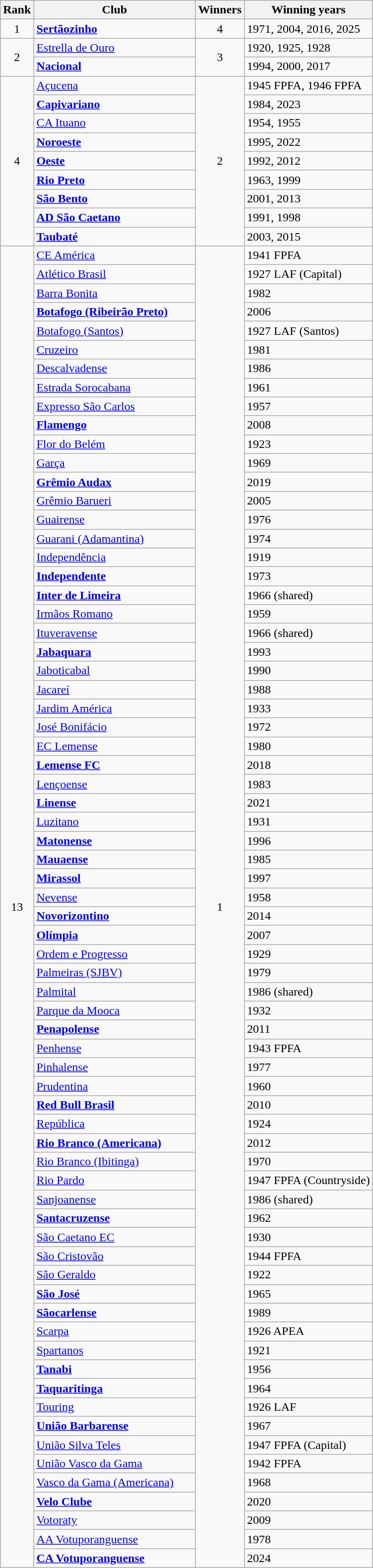<table class="wikitable sortable">
<tr>
<th>Rank</th>
<th style="width:210px">Club</th>
<th>Winners</th>
<th>Winning years</th>
</tr>
<tr>
<td align=center>1</td>
<td><strong><a href='#'>Sertãozinho</a></strong></td>
<td align=center>4</td>
<td>1971, 2004, 2016, 2025</td>
</tr>
<tr>
<td rowspan=2 align=center>2</td>
<td><a href='#'>Estrella de Ouro</a></td>
<td rowspan=2 align=center>3</td>
<td>1920, 1925, 1928</td>
</tr>
<tr>
<td><strong><a href='#'>Nacional</a></strong></td>
<td>1994, 2000, 2017</td>
</tr>
<tr>
<td rowspan=9 align=center>4</td>
<td><a href='#'>Açucena</a></td>
<td rowspan=9 align=center>2</td>
<td>1945 FPFA, 1946 FPFA</td>
</tr>
<tr>
<td><strong><a href='#'>Capivariano</a></strong></td>
<td>1984, 2023</td>
</tr>
<tr>
<td><a href='#'>CA Ituano</a></td>
<td>1954, 1955</td>
</tr>
<tr>
<td><strong><a href='#'>Noroeste</a></strong></td>
<td>1995, 2022</td>
</tr>
<tr>
<td><strong><a href='#'>Oeste</a></strong></td>
<td>1992, 2012</td>
</tr>
<tr>
<td><strong><a href='#'>Rio Preto</a></strong></td>
<td>1963, 1999</td>
</tr>
<tr>
<td><strong><a href='#'>São Bento</a></strong></td>
<td>2001, 2013</td>
</tr>
<tr>
<td><strong><a href='#'>AD São Caetano</a></strong></td>
<td>1991, 1998</td>
</tr>
<tr>
<td><strong><a href='#'>Taubaté</a></strong></td>
<td>2003, 2015</td>
</tr>
<tr>
<td rowspan=70 align=center>13</td>
<td><a href='#'>CE América</a></td>
<td rowspan=70 align=center>1</td>
<td>1941 FPFA</td>
</tr>
<tr>
<td><a href='#'>Atlético Brasil</a></td>
<td>1927 LAF (Capital)</td>
</tr>
<tr>
<td><a href='#'>Barra Bonita</a></td>
<td>1982</td>
</tr>
<tr>
<td><strong><a href='#'>Botafogo (Ribeirão Preto)</a></strong></td>
<td>2006</td>
</tr>
<tr>
<td><a href='#'>Botafogo (Santos)</a></td>
<td>1927 LAF (Santos)</td>
</tr>
<tr>
<td><a href='#'>Cruzeiro</a></td>
<td>1981</td>
</tr>
<tr>
<td><a href='#'>Descalvadense</a></td>
<td>1986</td>
</tr>
<tr>
<td><a href='#'>Estrada Sorocabana</a></td>
<td>1961</td>
</tr>
<tr>
<td><a href='#'>Expresso São Carlos</a></td>
<td>1957</td>
</tr>
<tr>
<td><strong><a href='#'>Flamengo</a></strong></td>
<td>2008</td>
</tr>
<tr>
<td><a href='#'>Flor do Belém</a></td>
<td>1923</td>
</tr>
<tr>
<td><a href='#'>Garça</a></td>
<td>1969</td>
</tr>
<tr>
<td><strong><a href='#'>Grêmio Audax</a></strong></td>
<td>2019</td>
</tr>
<tr>
<td><a href='#'>Grêmio Barueri</a></td>
<td>2005</td>
</tr>
<tr>
<td><a href='#'>Guairense</a></td>
<td>1976</td>
</tr>
<tr>
<td><a href='#'>Guarani (Adamantina)</a></td>
<td>1974</td>
</tr>
<tr>
<td><a href='#'>Independência</a></td>
<td>1919</td>
</tr>
<tr>
<td><strong><a href='#'>Independente</a></strong></td>
<td>1973</td>
</tr>
<tr>
<td><strong><a href='#'>Inter de Limeira</a></strong></td>
<td>1966 (shared)</td>
</tr>
<tr>
<td><a href='#'>Irmãos Romano</a></td>
<td>1959</td>
</tr>
<tr>
<td><a href='#'>Ituveravense</a></td>
<td>1966 (shared)</td>
</tr>
<tr>
<td><strong><a href='#'>Jabaquara</a></strong></td>
<td>1993</td>
</tr>
<tr>
<td><a href='#'>Jaboticabal</a></td>
<td>1990</td>
</tr>
<tr>
<td><a href='#'>Jacareí</a></td>
<td>1988</td>
</tr>
<tr>
<td><a href='#'>Jardim América</a></td>
<td>1933</td>
</tr>
<tr>
<td><a href='#'>José Bonifácio</a></td>
<td>1972</td>
</tr>
<tr>
<td><a href='#'>EC Lemense</a></td>
<td>1980</td>
</tr>
<tr>
<td><strong><a href='#'>Lemense FC</a></strong></td>
<td>2018</td>
</tr>
<tr>
<td><a href='#'>Lençoense</a></td>
<td>1983</td>
</tr>
<tr>
<td><strong><a href='#'>Linense</a></strong></td>
<td>2021</td>
</tr>
<tr>
<td><a href='#'>Luzitano</a></td>
<td>1931</td>
</tr>
<tr>
<td><strong><a href='#'>Matonense</a></strong></td>
<td>1996</td>
</tr>
<tr>
<td><strong><a href='#'>Mauaense</a></strong></td>
<td>1985</td>
</tr>
<tr>
<td><strong><a href='#'>Mirassol</a></strong></td>
<td>1997</td>
</tr>
<tr>
<td><a href='#'>Nevense</a></td>
<td>1958</td>
</tr>
<tr>
<td><strong><a href='#'>Novorizontino</a></strong></td>
<td>2014</td>
</tr>
<tr>
<td><strong><a href='#'>Olímpia</a></strong></td>
<td>2007</td>
</tr>
<tr>
<td><a href='#'>Ordem e Progresso</a></td>
<td>1929</td>
</tr>
<tr>
<td><a href='#'>Palmeiras (SJBV)</a></td>
<td>1979</td>
</tr>
<tr>
<td><a href='#'>Palmital</a></td>
<td>1986 (shared)</td>
</tr>
<tr>
<td><a href='#'>Parque da Mooca</a></td>
<td>1932</td>
</tr>
<tr>
<td><strong><a href='#'>Penapolense</a></strong></td>
<td>2011</td>
</tr>
<tr>
<td><a href='#'>Penhense</a></td>
<td>1943 FPFA</td>
</tr>
<tr>
<td><a href='#'>Pinhalense</a></td>
<td>1977</td>
</tr>
<tr>
<td><a href='#'>Prudentina</a></td>
<td>1960</td>
</tr>
<tr>
<td><strong><a href='#'>Red Bull Brasil</a></strong></td>
<td>2010</td>
</tr>
<tr>
<td><a href='#'>República</a></td>
<td>1924</td>
</tr>
<tr>
<td><strong><a href='#'>Rio Branco (Americana)</a></strong></td>
<td>2012</td>
</tr>
<tr>
<td><a href='#'>Rio Branco (Ibitinga)</a></td>
<td>1970</td>
</tr>
<tr>
<td><a href='#'>Rio Pardo</a></td>
<td>1947 FPFA (Countryside)</td>
</tr>
<tr>
<td><a href='#'>Sanjoanense</a></td>
<td>1986 (shared)</td>
</tr>
<tr>
<td><strong><a href='#'>Santacruzense</a></strong></td>
<td>1962</td>
</tr>
<tr>
<td><a href='#'>São Caetano EC</a></td>
<td>1930</td>
</tr>
<tr>
<td><a href='#'>São Cristovão</a></td>
<td>1944 FPFA</td>
</tr>
<tr>
<td><a href='#'>São Geraldo</a></td>
<td>1922</td>
</tr>
<tr>
<td><strong><a href='#'>São José</a></strong></td>
<td>1965</td>
</tr>
<tr>
<td><strong><a href='#'>Sãocarlense</a></strong></td>
<td>1989</td>
</tr>
<tr>
<td><a href='#'>Scarpa</a></td>
<td>1926 APEA</td>
</tr>
<tr>
<td><a href='#'>Spartanos</a></td>
<td>1921</td>
</tr>
<tr>
<td><strong><a href='#'>Tanabi</a></strong></td>
<td>1956</td>
</tr>
<tr>
<td><strong><a href='#'>Taquaritinga</a></strong></td>
<td>1964</td>
</tr>
<tr>
<td><a href='#'>Touring</a></td>
<td>1926 LAF</td>
</tr>
<tr>
<td><strong><a href='#'>União Barbarense</a></strong></td>
<td>1967</td>
</tr>
<tr>
<td><a href='#'>União Silva Teles</a></td>
<td>1947 FPFA (Capital)</td>
</tr>
<tr>
<td><a href='#'>União Vasco da Gama</a></td>
<td>1942 FPFA</td>
</tr>
<tr>
<td><a href='#'>Vasco da Gama (Americana)</a></td>
<td>1968</td>
</tr>
<tr>
<td><strong><a href='#'>Velo Clube</a></strong></td>
<td>2020</td>
</tr>
<tr>
<td><a href='#'>Votoraty</a></td>
<td>2009</td>
</tr>
<tr>
<td><a href='#'>AA Votuporanguense</a></td>
<td>1978</td>
</tr>
<tr>
<td><strong><a href='#'>CA Votuporanguense</a></strong></td>
<td>2024</td>
</tr>
</table>
